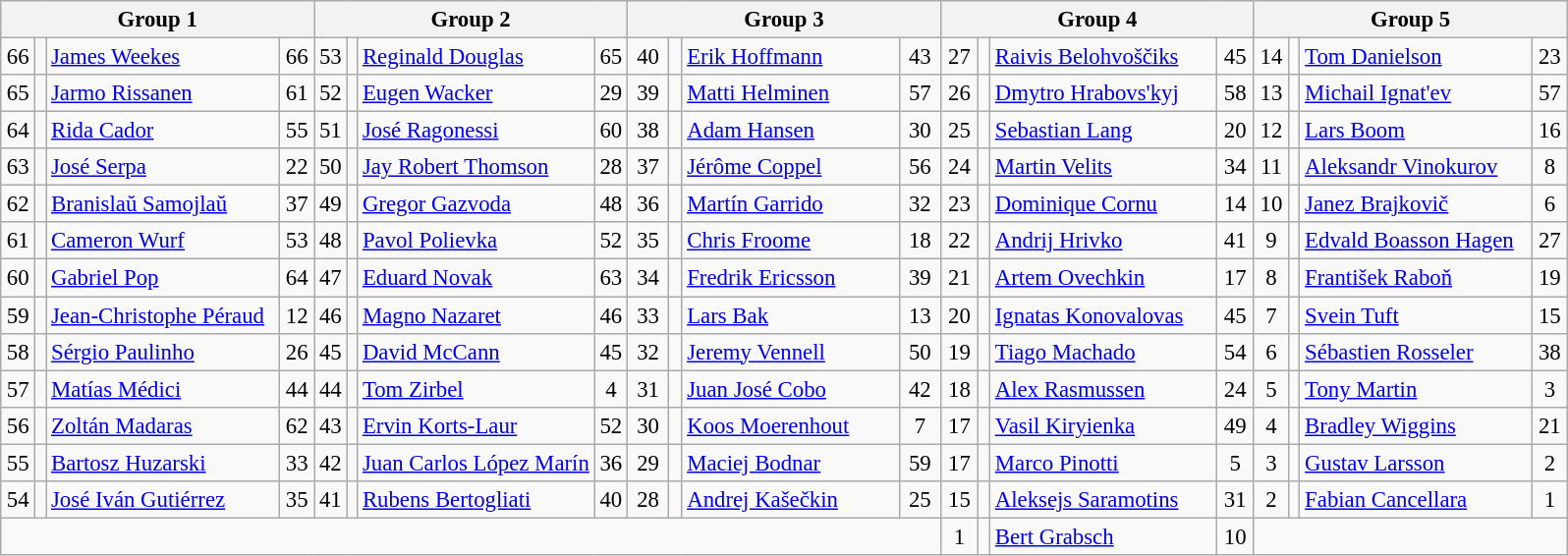<table class="wikitable" style="font-size:95%;">
<tr>
<th colspan=4 width=20%>Group 1</th>
<th colspan=4 width=20%>Group 2</th>
<th colspan=4 width=20%>Group 3</th>
<th colspan=4 width=20%>Group 4</th>
<th colspan=4 width=20%>Group 5</th>
</tr>
<tr>
<td align=center>66</td>
<td></td>
<td><a href='#'>James Weekes</a></td>
<td align=center>66</td>
<td align=center>53</td>
<td></td>
<td><a href='#'>Reginald Douglas</a></td>
<td align=center>65</td>
<td align=center>40</td>
<td></td>
<td><a href='#'>Erik Hoffmann</a></td>
<td align=center>43</td>
<td align=center>27</td>
<td></td>
<td><a href='#'>Raivis Belohvoščiks</a></td>
<td align=center>45</td>
<td align=center>14</td>
<td></td>
<td><a href='#'>Tom Danielson</a></td>
<td align=center>23</td>
</tr>
<tr>
<td align=center>65</td>
<td></td>
<td><a href='#'>Jarmo Rissanen</a></td>
<td align=center>61</td>
<td align=center>52</td>
<td></td>
<td><a href='#'>Eugen Wacker</a></td>
<td align=center>29</td>
<td align=center>39</td>
<td></td>
<td><a href='#'>Matti Helminen</a></td>
<td align=center>57</td>
<td align=center>26</td>
<td></td>
<td><a href='#'>Dmytro Hrabovs'kyj</a></td>
<td align=center>58</td>
<td align=center>13</td>
<td></td>
<td><a href='#'>Michail Ignat'ev</a></td>
<td align=center>57</td>
</tr>
<tr>
<td align=center>64</td>
<td></td>
<td><a href='#'>Rida Cador</a></td>
<td align=center>55</td>
<td align=center>51</td>
<td></td>
<td><a href='#'>José Ragonessi</a></td>
<td align=center>60</td>
<td align=center>38</td>
<td></td>
<td><a href='#'>Adam Hansen</a></td>
<td align=center>30</td>
<td align=center>25</td>
<td></td>
<td><a href='#'>Sebastian Lang</a></td>
<td align=center>20</td>
<td align=center>12</td>
<td></td>
<td><a href='#'>Lars Boom</a></td>
<td align=center>16</td>
</tr>
<tr>
<td align=center>63</td>
<td></td>
<td><a href='#'>José Serpa</a></td>
<td align=center>22</td>
<td align=center>50</td>
<td></td>
<td><a href='#'>Jay Robert Thomson</a></td>
<td align=center>28</td>
<td align=center>37</td>
<td></td>
<td><a href='#'>Jérôme Coppel</a></td>
<td align=center>56</td>
<td align=center>24</td>
<td></td>
<td><a href='#'>Martin Velits</a></td>
<td align=center>34</td>
<td align=center>11</td>
<td></td>
<td><a href='#'>Aleksandr Vinokurov</a></td>
<td align=center>8</td>
</tr>
<tr>
<td align=center>62</td>
<td></td>
<td><a href='#'>Branislaŭ Samojlaŭ</a></td>
<td align=center>37</td>
<td align=center>49</td>
<td></td>
<td><a href='#'>Gregor Gazvoda</a></td>
<td align=center>48</td>
<td align=center>36</td>
<td></td>
<td><a href='#'>Martín Garrido</a></td>
<td align=center>32</td>
<td align=center>23</td>
<td></td>
<td><a href='#'>Dominique Cornu</a></td>
<td align=center>14</td>
<td align=center>10</td>
<td></td>
<td><a href='#'>Janez Brajkovič</a></td>
<td align=center>6</td>
</tr>
<tr>
<td align=center>61</td>
<td></td>
<td><a href='#'>Cameron Wurf</a></td>
<td align=center>53</td>
<td align=center>48</td>
<td></td>
<td><a href='#'>Pavol Polievka</a></td>
<td align=center>52</td>
<td align=center>35</td>
<td></td>
<td><a href='#'>Chris Froome</a></td>
<td align=center>18</td>
<td align=center>22</td>
<td></td>
<td><a href='#'>Andrij Hrivko</a></td>
<td align=center>41</td>
<td align=center>9</td>
<td></td>
<td><a href='#'>Edvald Boasson Hagen</a></td>
<td align=center>27</td>
</tr>
<tr>
<td align=center>60</td>
<td></td>
<td><a href='#'>Gabriel Pop</a></td>
<td align=center>64</td>
<td align=center>47</td>
<td></td>
<td><a href='#'>Eduard Novak</a></td>
<td align=center>63</td>
<td align=center>34</td>
<td></td>
<td><a href='#'>Fredrik Ericsson</a></td>
<td align=center>39</td>
<td align=center>21</td>
<td></td>
<td><a href='#'>Artem Ovechkin</a></td>
<td align=center>17</td>
<td align=center>8</td>
<td></td>
<td><a href='#'>František Raboň</a></td>
<td align=center>19</td>
</tr>
<tr>
<td align=center>59</td>
<td></td>
<td><a href='#'>Jean-Christophe Péraud</a></td>
<td align=center>12</td>
<td align=center>46</td>
<td></td>
<td><a href='#'>Magno Nazaret</a></td>
<td align=center>46</td>
<td align=center>33</td>
<td></td>
<td><a href='#'>Lars Bak</a></td>
<td align=center>13</td>
<td align=center>20</td>
<td></td>
<td><a href='#'>Ignatas Konovalovas</a></td>
<td align=center>45</td>
<td align=center>7</td>
<td></td>
<td><a href='#'>Svein Tuft</a></td>
<td align=center>15</td>
</tr>
<tr>
<td align=center>58</td>
<td></td>
<td><a href='#'>Sérgio Paulinho</a></td>
<td align=center>26</td>
<td align=center>45</td>
<td></td>
<td><a href='#'>David McCann</a></td>
<td align=center>45</td>
<td align=center>32</td>
<td></td>
<td><a href='#'>Jeremy Vennell</a></td>
<td align=center>50</td>
<td align=center>19</td>
<td></td>
<td><a href='#'>Tiago Machado</a></td>
<td align=center>54</td>
<td align=center>6</td>
<td></td>
<td><a href='#'>Sébastien Rosseler</a></td>
<td align=center>38</td>
</tr>
<tr>
<td align=center>57</td>
<td></td>
<td><a href='#'>Matías Médici</a></td>
<td align=center>44</td>
<td align=center>44</td>
<td></td>
<td><a href='#'>Tom Zirbel</a></td>
<td align=center>4</td>
<td align=center>31</td>
<td></td>
<td><a href='#'>Juan José Cobo</a></td>
<td align=center>42</td>
<td align=center>18</td>
<td></td>
<td><a href='#'>Alex Rasmussen</a></td>
<td align=center>24</td>
<td align=center>5</td>
<td></td>
<td><a href='#'>Tony Martin</a></td>
<td align=center>3</td>
</tr>
<tr>
<td align=center>56</td>
<td></td>
<td><a href='#'>Zoltán Madaras</a></td>
<td align=center>62</td>
<td align=center>43</td>
<td></td>
<td><a href='#'>Ervin Korts-Laur</a></td>
<td align=center>52</td>
<td align=center>30</td>
<td></td>
<td><a href='#'>Koos Moerenhout</a></td>
<td align=center>7</td>
<td align=center>17</td>
<td></td>
<td><a href='#'>Vasil Kiryienka</a></td>
<td align=center>49</td>
<td align=center>4</td>
<td></td>
<td><a href='#'>Bradley Wiggins</a></td>
<td align=center>21</td>
</tr>
<tr>
<td align=center>55</td>
<td></td>
<td><a href='#'>Bartosz Huzarski</a></td>
<td align=center>33</td>
<td align=center>42</td>
<td></td>
<td><a href='#'>Juan Carlos López Marín</a></td>
<td align=center>36</td>
<td align=center>29</td>
<td></td>
<td><a href='#'>Maciej Bodnar</a></td>
<td align=center>59</td>
<td align=center>17</td>
<td></td>
<td><a href='#'>Marco Pinotti</a></td>
<td align=center>5</td>
<td align=center>3</td>
<td></td>
<td><a href='#'>Gustav Larsson</a></td>
<td align=center>2</td>
</tr>
<tr>
<td align=center>54</td>
<td></td>
<td><a href='#'>José Iván Gutiérrez</a></td>
<td align=center>35</td>
<td align=center>41</td>
<td></td>
<td><a href='#'>Rubens Bertogliati</a></td>
<td align=center>40</td>
<td align=center>28</td>
<td></td>
<td><a href='#'>Andrej Kašečkin</a></td>
<td align=center>25</td>
<td align=center>15</td>
<td></td>
<td><a href='#'>Aleksejs Saramotins</a></td>
<td align=center>31</td>
<td align=center>2</td>
<td></td>
<td><a href='#'>Fabian Cancellara</a></td>
<td align=center>1</td>
</tr>
<tr>
<td colspan=12></td>
<td align=center>1</td>
<td></td>
<td><a href='#'>Bert Grabsch</a></td>
<td align=center>10</td>
</tr>
</table>
